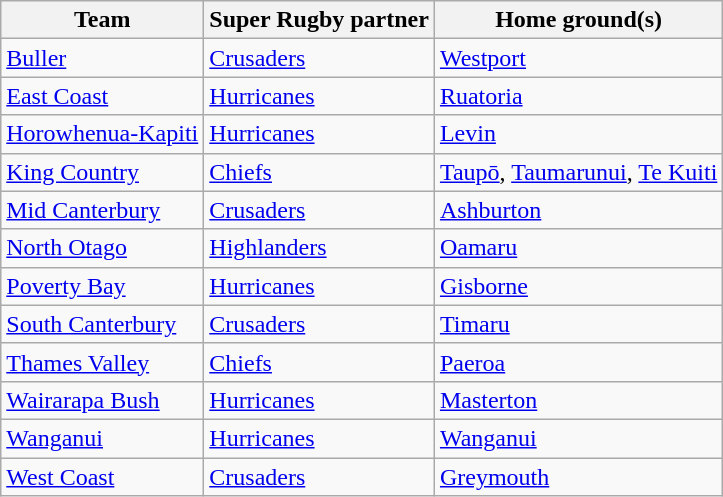<table class="wikitable sortable">
<tr>
<th>Team</th>
<th>Super Rugby partner</th>
<th>Home ground(s)</th>
</tr>
<tr>
<td><a href='#'>Buller</a></td>
<td><a href='#'>Crusaders</a></td>
<td><a href='#'>Westport</a></td>
</tr>
<tr>
<td><a href='#'>East Coast</a></td>
<td><a href='#'>Hurricanes</a></td>
<td><a href='#'>Ruatoria</a></td>
</tr>
<tr>
<td><a href='#'>Horowhenua-Kapiti</a></td>
<td><a href='#'>Hurricanes</a></td>
<td><a href='#'>Levin</a></td>
</tr>
<tr>
<td><a href='#'>King Country</a></td>
<td><a href='#'>Chiefs</a></td>
<td><a href='#'>Taupō</a>, <a href='#'>Taumarunui</a>, <a href='#'>Te Kuiti</a></td>
</tr>
<tr>
<td><a href='#'>Mid Canterbury</a></td>
<td><a href='#'>Crusaders</a></td>
<td><a href='#'>Ashburton</a></td>
</tr>
<tr>
<td><a href='#'>North Otago</a></td>
<td><a href='#'>Highlanders</a></td>
<td><a href='#'>Oamaru</a></td>
</tr>
<tr>
<td><a href='#'>Poverty Bay</a></td>
<td><a href='#'>Hurricanes</a></td>
<td><a href='#'>Gisborne</a></td>
</tr>
<tr>
<td><a href='#'>South Canterbury</a></td>
<td><a href='#'>Crusaders</a></td>
<td><a href='#'>Timaru</a></td>
</tr>
<tr>
<td><a href='#'>Thames Valley</a></td>
<td><a href='#'>Chiefs</a></td>
<td><a href='#'>Paeroa</a></td>
</tr>
<tr>
<td><a href='#'>Wairarapa Bush</a></td>
<td><a href='#'>Hurricanes</a></td>
<td><a href='#'>Masterton</a></td>
</tr>
<tr>
<td><a href='#'>Wanganui</a></td>
<td><a href='#'>Hurricanes</a></td>
<td><a href='#'>Wanganui</a></td>
</tr>
<tr>
<td><a href='#'>West Coast</a></td>
<td><a href='#'>Crusaders</a></td>
<td><a href='#'>Greymouth</a></td>
</tr>
</table>
